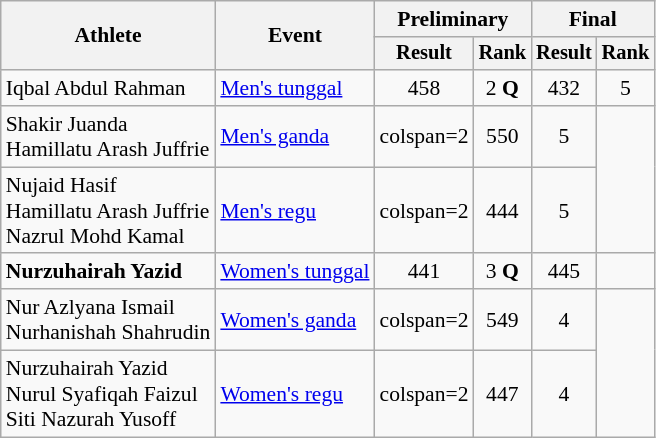<table class=wikitable style=font-size:90%;text-align:center>
<tr>
<th rowspan="2">Athlete</th>
<th rowspan="2">Event</th>
<th colspan="2">Preliminary</th>
<th colspan="2">Final</th>
</tr>
<tr style="font-size:95%">
<th>Result</th>
<th>Rank</th>
<th>Result</th>
<th>Rank</th>
</tr>
<tr>
<td align=left>Iqbal Abdul Rahman</td>
<td align=left><a href='#'>Men's tunggal</a></td>
<td>458</td>
<td>2 <strong>Q</strong></td>
<td>432</td>
<td>5</td>
</tr>
<tr>
<td align=left>Shakir Juanda<br>Hamillatu Arash Juffrie</td>
<td align=left><a href='#'>Men's ganda</a></td>
<td>colspan=2 </td>
<td>550</td>
<td>5</td>
</tr>
<tr>
<td align=left>Nujaid Hasif<br>Hamillatu Arash Juffrie<br>Nazrul Mohd Kamal</td>
<td align=left><a href='#'>Men's regu</a></td>
<td>colspan=2 </td>
<td>444</td>
<td>5</td>
</tr>
<tr>
<td align=left><strong>Nurzuhairah Yazid</strong></td>
<td align=left><a href='#'>Women's tunggal</a></td>
<td>441</td>
<td>3 <strong>Q</strong></td>
<td>445</td>
<td></td>
</tr>
<tr>
<td align=left>Nur Azlyana Ismail<br>Nurhanishah Shahrudin</td>
<td align=left><a href='#'>Women's ganda</a></td>
<td>colspan=2 </td>
<td>549</td>
<td>4</td>
</tr>
<tr>
<td align=left>Nurzuhairah Yazid<br>Nurul Syafiqah Faizul<br>Siti Nazurah Yusoff</td>
<td align=left><a href='#'>Women's regu</a></td>
<td>colspan=2 </td>
<td>447</td>
<td>4</td>
</tr>
</table>
